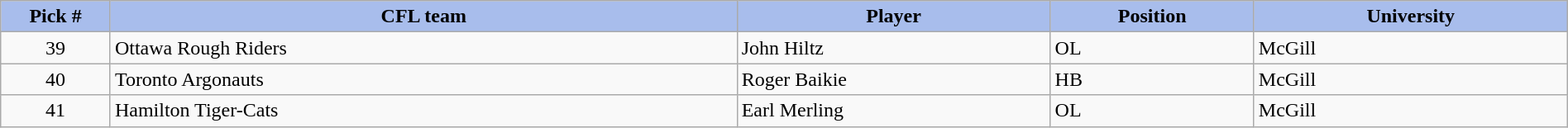<table class="wikitable" style="width: 100%">
<tr>
<th style="background:#A8BDEC;" width=7%>Pick #</th>
<th width=40% style="background:#A8BDEC;">CFL team</th>
<th width=20% style="background:#A8BDEC;">Player</th>
<th width=13% style="background:#A8BDEC;">Position</th>
<th width=20% style="background:#A8BDEC;">University</th>
</tr>
<tr>
<td align=center>39</td>
<td>Ottawa Rough Riders</td>
<td>John Hiltz</td>
<td>OL</td>
<td>McGill</td>
</tr>
<tr>
<td align=center>40</td>
<td>Toronto Argonauts</td>
<td>Roger Baikie</td>
<td>HB</td>
<td>McGill</td>
</tr>
<tr>
<td align=center>41</td>
<td>Hamilton Tiger-Cats</td>
<td>Earl Merling</td>
<td>OL</td>
<td>McGill</td>
</tr>
</table>
